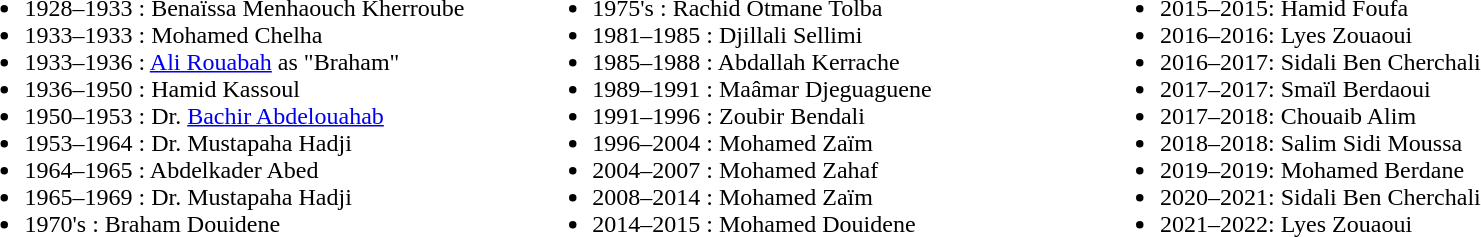<table width="90%">
<tr>
<td valign="top" width="33%"><br><ul><li>1928–1933 : Benaïssa Menhaouch Kherroube</li><li>1933–1933 : Mohamed Chelha</li><li>1933–1936 : <a href='#'>Ali Rouabah</a> as "Braham"</li><li>1936–1950 : Hamid Kassoul</li><li>1950–1953 : Dr. <a href='#'>Bachir Abdelouahab</a></li><li>1953–1964 : Dr. Mustapaha Hadji</li><li>1964–1965 : Abdelkader Abed</li><li>1965–1969 : Dr. Mustapaha Hadji</li><li>1970's        : Braham Douidene</li></ul></td>
<td valign="top" width="33%"><br><ul><li>1975's        : Rachid Otmane Tolba</li><li>1981–1985 : Djillali Sellimi</li><li>1985–1988 : Abdallah Kerrache</li><li>1989–1991 : Maâmar Djeguaguene</li><li>1991–1996 : Zoubir Bendali</li><li>1996–2004 : Mohamed Zaïm</li><li>2004–2007 : Mohamed Zahaf</li><li>2008–2014 : Mohamed Zaïm</li><li>2014–2015 : Mohamed Douidene</li></ul></td>
<td valign="top" width="33%"><br><ul><li>2015–2015: Hamid Foufa</li><li>2016–2016: Lyes Zouaoui</li><li>2016–2017: Sidali Ben Cherchali</li><li>2017–2017: Smaïl Berdaoui</li><li>2017–2018: Chouaib Alim</li><li>2018–2018: Salim Sidi Moussa</li><li>2019–2019: Mohamed Berdane</li><li>2020–2021: Sidali Ben Cherchali</li><li>2021–2022: Lyes Zouaoui</li></ul></td>
</tr>
</table>
